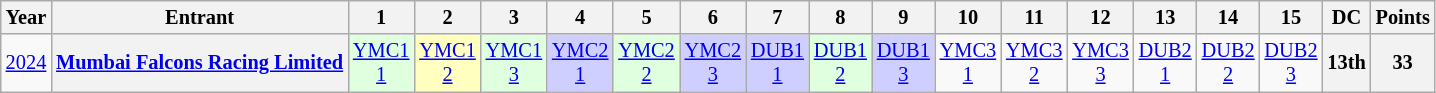<table class="wikitable" style="text-align:center; font-size:85%;">
<tr>
<th>Year</th>
<th>Entrant</th>
<th>1</th>
<th>2</th>
<th>3</th>
<th>4</th>
<th>5</th>
<th>6</th>
<th>7</th>
<th>8</th>
<th>9</th>
<th>10</th>
<th>11</th>
<th>12</th>
<th>13</th>
<th>14</th>
<th>15</th>
<th>DC</th>
<th>Points</th>
</tr>
<tr>
<td id=2024R><a href='#'>2024</a></td>
<th><a href='#'>Mumbai Falcons Racing Limited</a></th>
<td style="background:#DFFFDF;"><a href='#'>YMC1<br>1</a><br></td>
<td style="background:#FFFFBF;"><a href='#'>YMC1<br>2</a><br></td>
<td style="background:#DFFFDF;"><a href='#'>YMC1<br>3</a><br></td>
<td style="background:#CFCFFF;"><a href='#'>YMC2<br>1</a><br></td>
<td style="background:#DFFFDF;"><a href='#'>YMC2<br>2</a><br></td>
<td style="background:#CFCFFF;"><a href='#'>YMC2<br>3</a><br></td>
<td style="background:#CFCFFF;"><a href='#'>DUB1<br>1</a><br></td>
<td style="background:#DFFFDF;"><a href='#'>DUB1<br>2</a><br></td>
<td style="background:#CFCFFF;"><a href='#'>DUB1<br>3</a><br></td>
<td><a href='#'>YMC3<br>1</a></td>
<td><a href='#'>YMC3<br>2</a></td>
<td><a href='#'>YMC3<br>3</a></td>
<td><a href='#'>DUB2<br>1</a></td>
<td><a href='#'>DUB2<br>2</a></td>
<td><a href='#'>DUB2<br>3</a></td>
<th>13th</th>
<th>33</th>
</tr>
</table>
